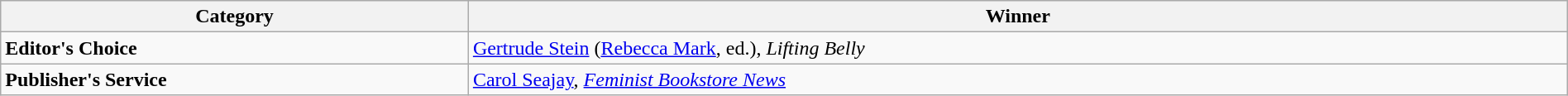<table class="wikitable" width="100%">
<tr>
<th>Category</th>
<th>Winner</th>
</tr>
<tr>
<td><strong>Editor's Choice</strong></td>
<td><a href='#'>Gertrude Stein</a> (<a href='#'>Rebecca Mark</a>, ed.), <em>Lifting Belly</em></td>
</tr>
<tr>
<td><strong>Publisher's Service</strong></td>
<td><a href='#'>Carol Seajay</a>, <em><a href='#'>Feminist Bookstore News</a></em></td>
</tr>
</table>
